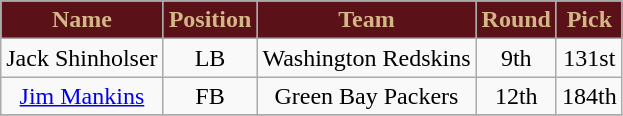<table class="wikitable" style="text-align: center;">
<tr>
<th style="background:#5a1118; color:#d3b787;">Name</th>
<th style="background:#5a1118; color:#d3b787;">Position</th>
<th style="background:#5a1118; color:#d3b787;">Team</th>
<th style="background:#5a1118; color:#d3b787;">Round</th>
<th style="background:#5a1118; color:#d3b787;">Pick</th>
</tr>
<tr>
<td>Jack Shinholser</td>
<td>LB</td>
<td>Washington Redskins</td>
<td>9th</td>
<td>131st</td>
</tr>
<tr>
<td><a href='#'>Jim Mankins</a></td>
<td>FB</td>
<td>Green Bay Packers</td>
<td>12th</td>
<td>184th</td>
</tr>
<tr>
</tr>
</table>
